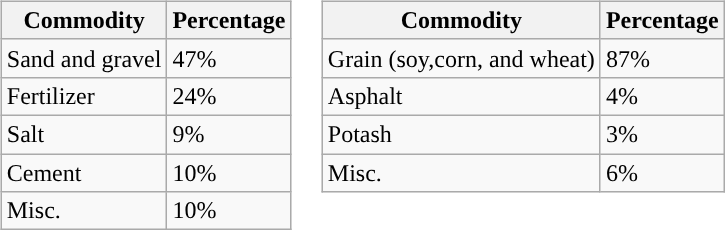<table>
<tr>
<td style="vertical-align: top"><br><table class="wikitable">
<tr>
<th>Commodity</th>
<th>Percentage</th>
</tr>
<tr>
<td>Sand and gravel</td>
<td>47%</td>
</tr>
<tr>
<td>Fertilizer</td>
<td>24%</td>
</tr>
<tr>
<td>Salt</td>
<td>9%</td>
</tr>
<tr>
<td>Cement</td>
<td>10%</td>
</tr>
<tr>
<td>Misc.</td>
<td>10%</td>
</tr>
</table>
</td>
<td style="vertical-align: top"><br><table class="wikitable">
<tr>
<th>Commodity</th>
<th>Percentage</th>
</tr>
<tr>
<td>Grain (soy,corn, and wheat)</td>
<td>87%</td>
</tr>
<tr>
<td>Asphalt</td>
<td>4%</td>
</tr>
<tr>
<td>Potash</td>
<td>3%</td>
</tr>
<tr>
<td>Misc.</td>
<td>6%</td>
</tr>
</table>
</td>
</tr>
</table>
